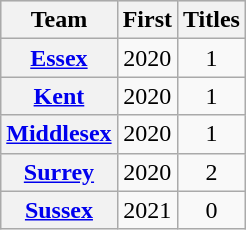<table class="wikitable sortable plainrowheaders" style="text-align:center;">
<tr style="font-weight:bold; background:#ddd;"|>
<th scope="col">Team</th>
<th scope="col">First</th>
<th scope="col">Titles</th>
</tr>
<tr>
<th scope="row"><a href='#'>Essex</a></th>
<td>2020</td>
<td>1</td>
</tr>
<tr>
<th scope="row"><a href='#'>Kent</a></th>
<td>2020</td>
<td>1</td>
</tr>
<tr>
<th scope="row"><a href='#'>Middlesex</a></th>
<td>2020</td>
<td>1</td>
</tr>
<tr>
<th scope="row"><a href='#'>Surrey</a></th>
<td>2020</td>
<td>2</td>
</tr>
<tr>
<th scope="row"><a href='#'>Sussex</a></th>
<td>2021</td>
<td>0</td>
</tr>
</table>
